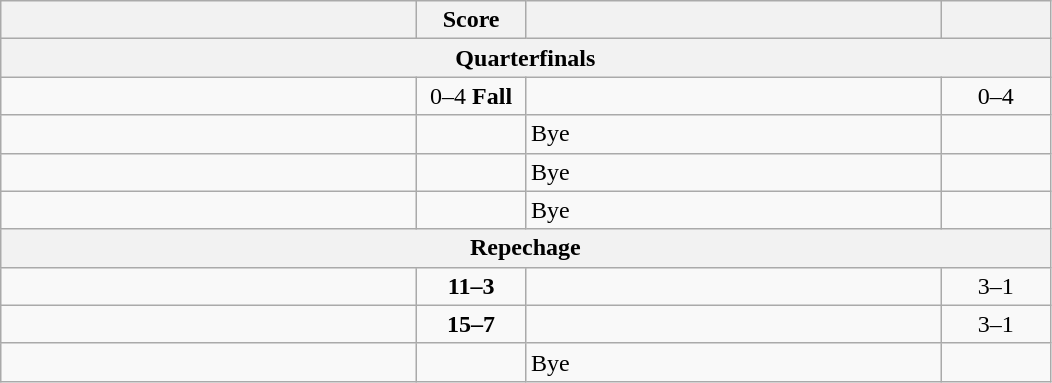<table class="wikitable" style="text-align: left;">
<tr>
<th align="right" width="270"></th>
<th width="65">Score</th>
<th align="left" width="270"></th>
<th width="65"></th>
</tr>
<tr>
<th colspan=4>Quarterfinals</th>
</tr>
<tr>
<td></td>
<td align="center">0–4 <strong>Fall</strong></td>
<td><strong></strong></td>
<td align=center>0–4 <strong></strong></td>
</tr>
<tr>
<td><strong></strong></td>
<td></td>
<td>Bye</td>
<td></td>
</tr>
<tr>
<td><strong></strong></td>
<td></td>
<td>Bye</td>
<td></td>
</tr>
<tr>
<td><strong></strong></td>
<td></td>
<td>Bye</td>
<td></td>
</tr>
<tr>
<th colspan=4>Repechage</th>
</tr>
<tr>
<td><strong></strong></td>
<td align="center"><strong>11–3</strong></td>
<td></td>
<td align=center>3–1 <strong></strong></td>
</tr>
<tr>
<td><strong></strong></td>
<td align="center"><strong>15–7</strong></td>
<td></td>
<td align=center>3–1 <strong></strong></td>
</tr>
<tr>
<td><strong></strong></td>
<td></td>
<td>Bye</td>
<td></td>
</tr>
</table>
